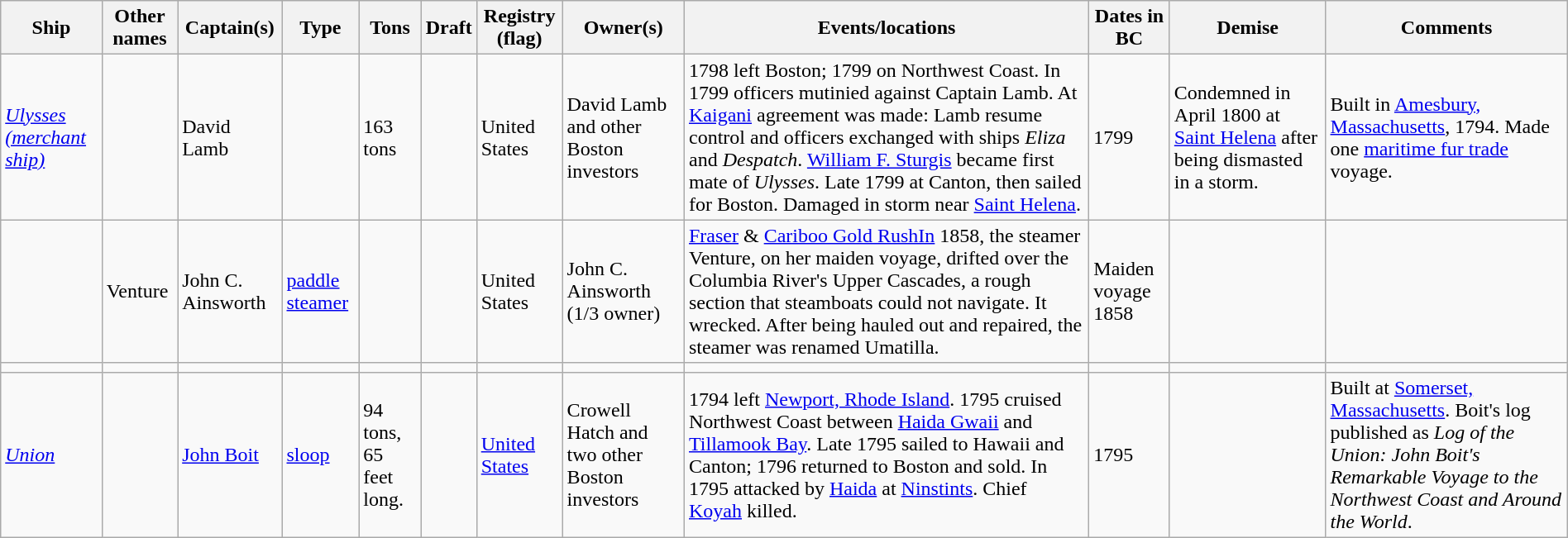<table class="wikitable sortable" style="width:100%">
<tr>
<th>Ship</th>
<th>Other names</th>
<th>Captain(s)</th>
<th>Type</th>
<th>Tons </th>
<th>Draft </th>
<th>Registry (flag)</th>
<th>Owner(s) </th>
<th>Events/locations</th>
<th>Dates in BC</th>
<th>Demise </th>
<th>Comments</th>
</tr>
<tr>
<td><em><a href='#'>Ulysses (merchant ship)</a></em></td>
<td></td>
<td>David Lamb</td>
<td></td>
<td>163 tons</td>
<td></td>
<td>United States</td>
<td>David Lamb and other Boston investors</td>
<td>1798 left Boston; 1799 on Northwest Coast. In 1799 officers mutinied against Captain Lamb. At <a href='#'>Kaigani</a> agreement was made: Lamb resume control and officers exchanged with ships <em>Eliza</em> and <em>Despatch</em>. <a href='#'>William F. Sturgis</a> became first mate of <em>Ulysses</em>. Late 1799 at Canton, then sailed for Boston. Damaged in storm near <a href='#'>Saint Helena</a>.</td>
<td>1799</td>
<td>Condemned in April 1800 at <a href='#'>Saint Helena</a> after being dismasted in a storm.</td>
<td>Built in <a href='#'>Amesbury, Massachusetts</a>, 1794. Made one <a href='#'>maritime fur trade</a> voyage.</td>
</tr>
<tr>
<td></td>
<td>Venture</td>
<td>John C. Ainsworth</td>
<td><a href='#'>paddle steamer</a></td>
<td></td>
<td></td>
<td>United States</td>
<td>John C. Ainsworth (1/3 owner)</td>
<td><a href='#'>Fraser</a> & <a href='#'>Cariboo Gold RushIn</a> 1858, the steamer Venture, on her maiden voyage, drifted over the Columbia River's Upper Cascades, a rough section that steamboats could not navigate. It wrecked. After being hauled out and repaired, the steamer was renamed Umatilla.</td>
<td>Maiden voyage 1858</td>
<td></td>
<td></td>
</tr>
<tr>
<td></td>
<td></td>
<td></td>
<td></td>
<td></td>
<td></td>
<td></td>
<td></td>
<td></td>
<td></td>
<td></td>
<td></td>
</tr>
<tr>
<td><em><a href='#'>Union</a></em></td>
<td></td>
<td><a href='#'>John Boit</a></td>
<td><a href='#'>sloop</a></td>
<td>94 tons, 65 feet long.</td>
<td></td>
<td><a href='#'>United States</a></td>
<td>Crowell Hatch and two other Boston investors</td>
<td>1794 left <a href='#'>Newport, Rhode Island</a>. 1795 cruised Northwest Coast between <a href='#'>Haida Gwaii</a> and <a href='#'>Tillamook Bay</a>. Late 1795 sailed to Hawaii and Canton; 1796 returned to Boston and sold. In 1795 attacked by <a href='#'>Haida</a> at <a href='#'>Ninstints</a>. Chief <a href='#'>Koyah</a> killed.</td>
<td>1795</td>
<td></td>
<td>Built at <a href='#'>Somerset, Massachusetts</a>. Boit's log published as <em>Log of the Union: John Boit's Remarkable Voyage to the Northwest Coast and Around the World</em>.</td>
</tr>
</table>
